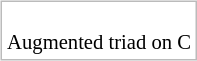<table style="float: right; border: 1px solid #BBB; margin: .46em 0 0 .2em;">
<tr style="font-size: 86%;">
<td valign="top"><br> Augmented triad on C<br></td>
</tr>
</table>
